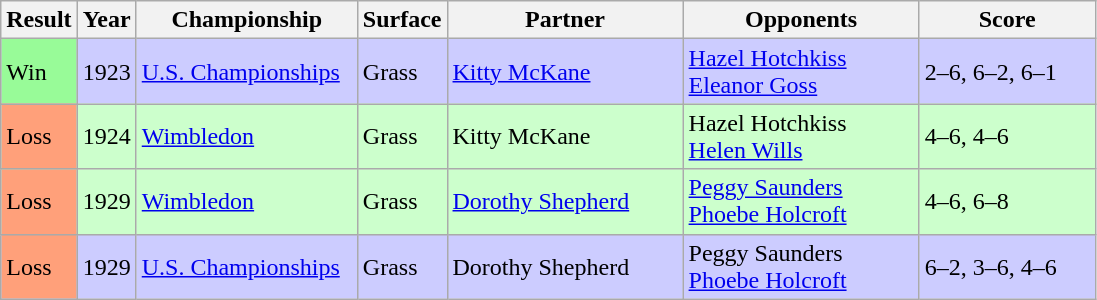<table class="sortable wikitable">
<tr>
<th style="width:40px">Result</th>
<th style="width:30px">Year</th>
<th style="width:140px">Championship</th>
<th style="width:50px">Surface</th>
<th style="width:150px">Partner</th>
<th style="width:150px">Opponents</th>
<th style="width:110px" class="unsortable">Score</th>
</tr>
<tr style="background:#ccccff;">
<td bgcolor="98FB98">Win</td>
<td>1923</td>
<td><a href='#'>U.S. Championships</a></td>
<td>Grass</td>
<td> <a href='#'>Kitty McKane</a></td>
<td> <a href='#'>Hazel Hotchkiss</a> <br>  <a href='#'>Eleanor Goss</a></td>
<td>2–6, 6–2, 6–1</td>
</tr>
<tr style="background:#ccffcc;">
<td style="background:#ffa07a;">Loss</td>
<td>1924</td>
<td><a href='#'>Wimbledon</a></td>
<td>Grass</td>
<td> Kitty McKane</td>
<td> Hazel Hotchkiss <br>  <a href='#'>Helen Wills</a></td>
<td>4–6, 4–6</td>
</tr>
<tr style="background:#ccffcc;">
<td style="background:#ffa07a;">Loss</td>
<td>1929</td>
<td><a href='#'>Wimbledon</a></td>
<td>Grass</td>
<td> <a href='#'>Dorothy Shepherd</a></td>
<td> <a href='#'>Peggy Saunders</a> <br>  <a href='#'>Phoebe Holcroft</a></td>
<td>4–6, 6–8</td>
</tr>
<tr style="background:#ccccff;">
<td style="background:#ffa07a;">Loss</td>
<td>1929</td>
<td><a href='#'>U.S. Championships</a></td>
<td>Grass</td>
<td> Dorothy Shepherd</td>
<td> Peggy Saunders <br>  <a href='#'>Phoebe Holcroft</a></td>
<td>6–2, 3–6, 4–6</td>
</tr>
</table>
